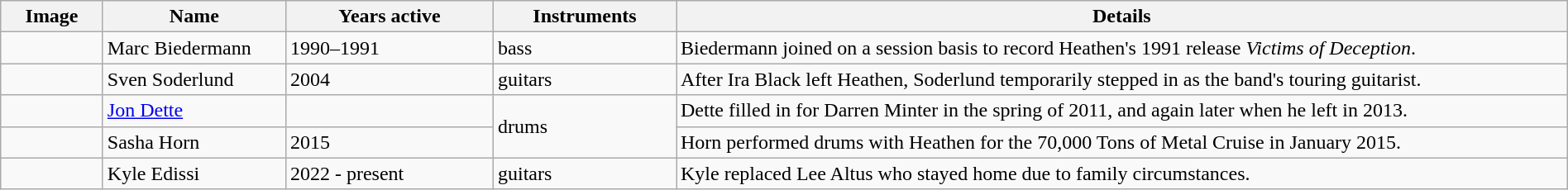<table class="wikitable" border="1" width=100%>
<tr>
<th width="75">Image</th>
<th width="140">Name</th>
<th width="160">Years active</th>
<th width="140">Instruments</th>
<th>Details</th>
</tr>
<tr>
<td></td>
<td>Marc Biedermann</td>
<td>1990–1991 </td>
<td>bass</td>
<td>Biedermann joined on a session basis to record Heathen's 1991 release <em>Victims of Deception</em>.</td>
</tr>
<tr>
<td></td>
<td>Sven Soderlund</td>
<td>2004 </td>
<td>guitars</td>
<td>After Ira Black left Heathen, Soderlund temporarily stepped in as the band's touring guitarist.</td>
</tr>
<tr>
<td></td>
<td><a href='#'>Jon Dette</a></td>
<td></td>
<td rowspan="2">drums</td>
<td>Dette filled in for Darren Minter in the spring of 2011, and again later when he left in 2013.</td>
</tr>
<tr>
<td></td>
<td>Sasha Horn</td>
<td>2015 </td>
<td>Horn performed drums with Heathen for the 70,000 Tons of Metal Cruise in January 2015.</td>
</tr>
<tr>
<td></td>
<td>Kyle Edissi</td>
<td>2022 - present </td>
<td>guitars</td>
<td>Kyle replaced Lee Altus who stayed home due to family circumstances.</td>
</tr>
</table>
